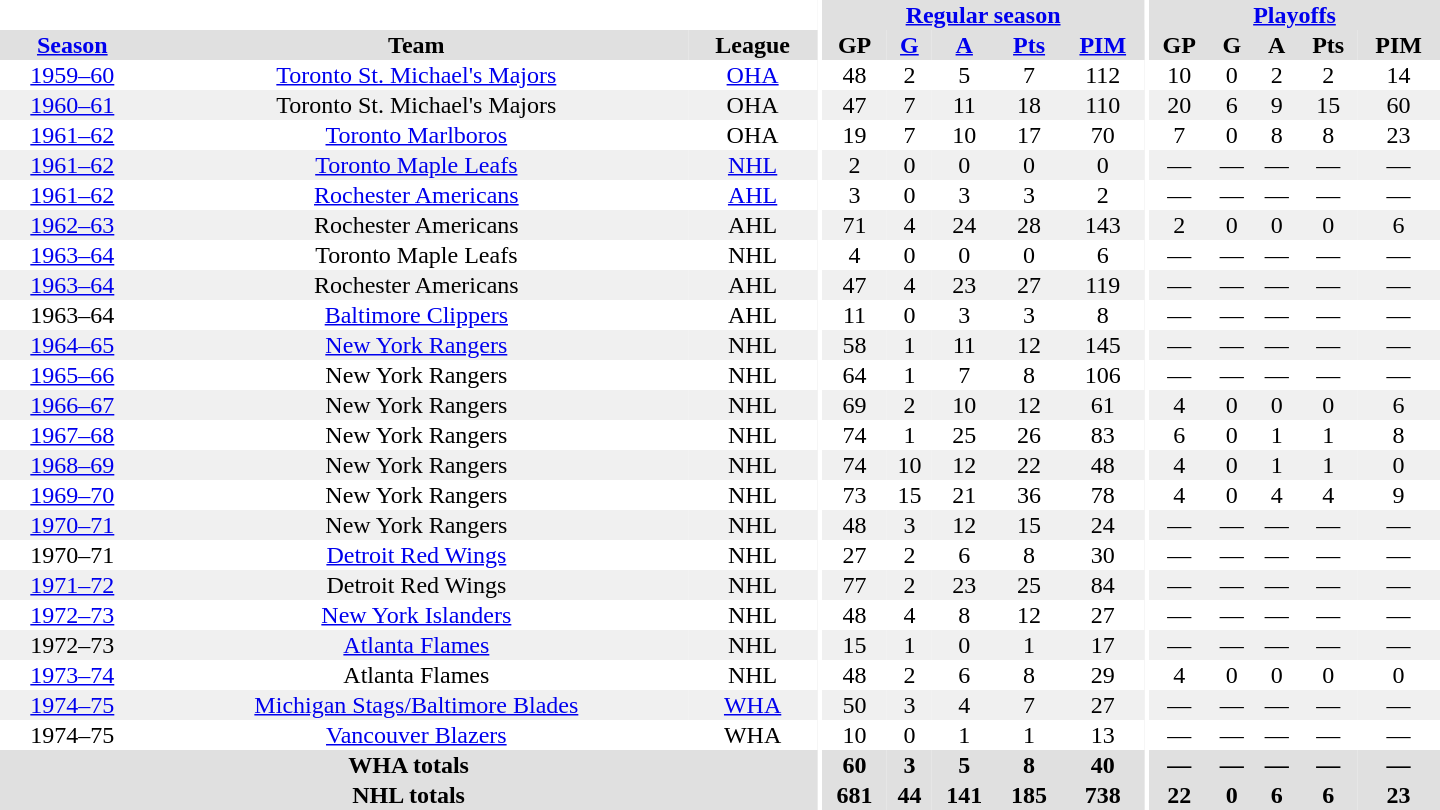<table border="0" cellpadding="1" cellspacing="0" style="text-align:center; width:60em">
<tr bgcolor="#e0e0e0">
<th colspan="3" bgcolor="#ffffff"></th>
<th rowspan="100" bgcolor="#ffffff"></th>
<th colspan="5"><a href='#'>Regular season</a></th>
<th rowspan="100" bgcolor="#ffffff"></th>
<th colspan="5"><a href='#'>Playoffs</a></th>
</tr>
<tr bgcolor="#e0e0e0">
<th><a href='#'>Season</a></th>
<th>Team</th>
<th>League</th>
<th>GP</th>
<th><a href='#'>G</a></th>
<th><a href='#'>A</a></th>
<th><a href='#'>Pts</a></th>
<th><a href='#'>PIM</a></th>
<th>GP</th>
<th>G</th>
<th>A</th>
<th>Pts</th>
<th>PIM</th>
</tr>
<tr>
<td><a href='#'>1959–60</a></td>
<td><a href='#'>Toronto St. Michael's Majors</a></td>
<td><a href='#'>OHA</a></td>
<td>48</td>
<td>2</td>
<td>5</td>
<td>7</td>
<td>112</td>
<td>10</td>
<td>0</td>
<td>2</td>
<td>2</td>
<td>14</td>
</tr>
<tr bgcolor="#f0f0f0">
<td><a href='#'>1960–61</a></td>
<td>Toronto St. Michael's Majors</td>
<td>OHA</td>
<td>47</td>
<td>7</td>
<td>11</td>
<td>18</td>
<td>110</td>
<td>20</td>
<td>6</td>
<td>9</td>
<td>15</td>
<td>60</td>
</tr>
<tr>
<td><a href='#'>1961–62</a></td>
<td><a href='#'>Toronto Marlboros</a></td>
<td>OHA</td>
<td>19</td>
<td>7</td>
<td>10</td>
<td>17</td>
<td>70</td>
<td>7</td>
<td>0</td>
<td>8</td>
<td>8</td>
<td>23</td>
</tr>
<tr bgcolor="#f0f0f0">
<td><a href='#'>1961–62</a></td>
<td><a href='#'>Toronto Maple Leafs</a></td>
<td><a href='#'>NHL</a></td>
<td>2</td>
<td>0</td>
<td>0</td>
<td>0</td>
<td>0</td>
<td>—</td>
<td>—</td>
<td>—</td>
<td>—</td>
<td>—</td>
</tr>
<tr>
<td><a href='#'>1961–62</a></td>
<td><a href='#'>Rochester Americans</a></td>
<td><a href='#'>AHL</a></td>
<td>3</td>
<td>0</td>
<td>3</td>
<td>3</td>
<td>2</td>
<td>—</td>
<td>—</td>
<td>—</td>
<td>—</td>
<td>—</td>
</tr>
<tr bgcolor="#f0f0f0">
<td><a href='#'>1962–63</a></td>
<td>Rochester Americans</td>
<td>AHL</td>
<td>71</td>
<td>4</td>
<td>24</td>
<td>28</td>
<td>143</td>
<td>2</td>
<td>0</td>
<td>0</td>
<td>0</td>
<td>6</td>
</tr>
<tr>
<td><a href='#'>1963–64</a></td>
<td>Toronto Maple Leafs</td>
<td>NHL</td>
<td>4</td>
<td>0</td>
<td>0</td>
<td>0</td>
<td>6</td>
<td>—</td>
<td>—</td>
<td>—</td>
<td>—</td>
<td>—</td>
</tr>
<tr bgcolor="#f0f0f0">
<td><a href='#'>1963–64</a></td>
<td>Rochester Americans</td>
<td>AHL</td>
<td>47</td>
<td>4</td>
<td>23</td>
<td>27</td>
<td>119</td>
<td>—</td>
<td>—</td>
<td>—</td>
<td>—</td>
<td>—</td>
</tr>
<tr>
<td>1963–64</td>
<td><a href='#'>Baltimore Clippers</a></td>
<td>AHL</td>
<td>11</td>
<td>0</td>
<td>3</td>
<td>3</td>
<td>8</td>
<td>—</td>
<td>—</td>
<td>—</td>
<td>—</td>
<td>—</td>
</tr>
<tr bgcolor="#f0f0f0">
<td><a href='#'>1964–65</a></td>
<td><a href='#'>New York Rangers</a></td>
<td>NHL</td>
<td>58</td>
<td>1</td>
<td>11</td>
<td>12</td>
<td>145</td>
<td>—</td>
<td>—</td>
<td>—</td>
<td>—</td>
<td>—</td>
</tr>
<tr>
<td><a href='#'>1965–66</a></td>
<td>New York Rangers</td>
<td>NHL</td>
<td>64</td>
<td>1</td>
<td>7</td>
<td>8</td>
<td>106</td>
<td>—</td>
<td>—</td>
<td>—</td>
<td>—</td>
<td>—</td>
</tr>
<tr bgcolor="#f0f0f0">
<td><a href='#'>1966–67</a></td>
<td>New York Rangers</td>
<td>NHL</td>
<td>69</td>
<td>2</td>
<td>10</td>
<td>12</td>
<td>61</td>
<td>4</td>
<td>0</td>
<td>0</td>
<td>0</td>
<td>6</td>
</tr>
<tr>
<td><a href='#'>1967–68</a></td>
<td>New York Rangers</td>
<td>NHL</td>
<td>74</td>
<td>1</td>
<td>25</td>
<td>26</td>
<td>83</td>
<td>6</td>
<td>0</td>
<td>1</td>
<td>1</td>
<td>8</td>
</tr>
<tr bgcolor="#f0f0f0">
<td><a href='#'>1968–69</a></td>
<td>New York Rangers</td>
<td>NHL</td>
<td>74</td>
<td>10</td>
<td>12</td>
<td>22</td>
<td>48</td>
<td>4</td>
<td>0</td>
<td>1</td>
<td>1</td>
<td>0</td>
</tr>
<tr>
<td><a href='#'>1969–70</a></td>
<td>New York Rangers</td>
<td>NHL</td>
<td>73</td>
<td>15</td>
<td>21</td>
<td>36</td>
<td>78</td>
<td>4</td>
<td>0</td>
<td>4</td>
<td>4</td>
<td>9</td>
</tr>
<tr bgcolor="#f0f0f0">
<td><a href='#'>1970–71</a></td>
<td>New York Rangers</td>
<td>NHL</td>
<td>48</td>
<td>3</td>
<td>12</td>
<td>15</td>
<td>24</td>
<td>—</td>
<td>—</td>
<td>—</td>
<td>—</td>
<td>—</td>
</tr>
<tr>
<td>1970–71</td>
<td><a href='#'>Detroit Red Wings</a></td>
<td>NHL</td>
<td>27</td>
<td>2</td>
<td>6</td>
<td>8</td>
<td>30</td>
<td>—</td>
<td>—</td>
<td>—</td>
<td>—</td>
<td>—</td>
</tr>
<tr bgcolor="#f0f0f0">
<td><a href='#'>1971–72</a></td>
<td>Detroit Red Wings</td>
<td>NHL</td>
<td>77</td>
<td>2</td>
<td>23</td>
<td>25</td>
<td>84</td>
<td>—</td>
<td>—</td>
<td>—</td>
<td>—</td>
<td>—</td>
</tr>
<tr>
<td><a href='#'>1972–73</a></td>
<td><a href='#'>New York Islanders</a></td>
<td>NHL</td>
<td>48</td>
<td>4</td>
<td>8</td>
<td>12</td>
<td>27</td>
<td>—</td>
<td>—</td>
<td>—</td>
<td>—</td>
<td>—</td>
</tr>
<tr bgcolor="#f0f0f0">
<td>1972–73</td>
<td><a href='#'>Atlanta Flames</a></td>
<td>NHL</td>
<td>15</td>
<td>1</td>
<td>0</td>
<td>1</td>
<td>17</td>
<td>—</td>
<td>—</td>
<td>—</td>
<td>—</td>
<td>—</td>
</tr>
<tr>
<td><a href='#'>1973–74</a></td>
<td>Atlanta Flames</td>
<td>NHL</td>
<td>48</td>
<td>2</td>
<td>6</td>
<td>8</td>
<td>29</td>
<td>4</td>
<td>0</td>
<td>0</td>
<td>0</td>
<td>0</td>
</tr>
<tr bgcolor="#f0f0f0">
<td><a href='#'>1974–75</a></td>
<td><a href='#'>Michigan Stags/Baltimore Blades</a></td>
<td><a href='#'>WHA</a></td>
<td>50</td>
<td>3</td>
<td>4</td>
<td>7</td>
<td>27</td>
<td>—</td>
<td>—</td>
<td>—</td>
<td>—</td>
<td>—</td>
</tr>
<tr>
<td>1974–75</td>
<td><a href='#'>Vancouver Blazers</a></td>
<td>WHA</td>
<td>10</td>
<td>0</td>
<td>1</td>
<td>1</td>
<td>13</td>
<td>—</td>
<td>—</td>
<td>—</td>
<td>—</td>
<td>—</td>
</tr>
<tr bgcolor="#e0e0e0">
<th colspan="3">WHA totals</th>
<th>60</th>
<th>3</th>
<th>5</th>
<th>8</th>
<th>40</th>
<th>—</th>
<th>—</th>
<th>—</th>
<th>—</th>
<th>—</th>
</tr>
<tr bgcolor="#e0e0e0">
<th colspan="3">NHL totals</th>
<th>681</th>
<th>44</th>
<th>141</th>
<th>185</th>
<th>738</th>
<th>22</th>
<th>0</th>
<th>6</th>
<th>6</th>
<th>23</th>
</tr>
</table>
